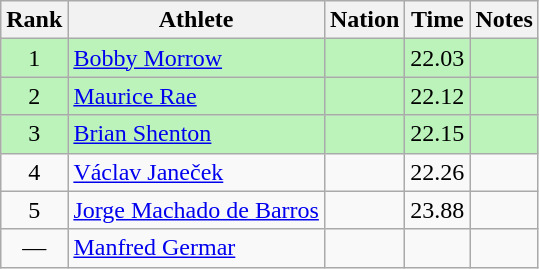<table class="wikitable sortable" style="text-align:center">
<tr>
<th>Rank</th>
<th>Athlete</th>
<th>Nation</th>
<th>Time</th>
<th>Notes</th>
</tr>
<tr bgcolor=bbf3bb>
<td>1</td>
<td align=left><a href='#'>Bobby Morrow</a></td>
<td align=left></td>
<td>22.03</td>
<td></td>
</tr>
<tr bgcolor=bbf3bb>
<td>2</td>
<td align=left><a href='#'>Maurice Rae</a></td>
<td align=left></td>
<td>22.12</td>
<td></td>
</tr>
<tr bgcolor=bbf3bb>
<td>3</td>
<td align=left><a href='#'>Brian Shenton</a></td>
<td align=left></td>
<td>22.15</td>
<td></td>
</tr>
<tr>
<td>4</td>
<td align=left><a href='#'>Václav Janeček</a></td>
<td align=left></td>
<td>22.26</td>
<td></td>
</tr>
<tr>
<td>5</td>
<td align=left><a href='#'>Jorge Machado de Barros</a></td>
<td align=left></td>
<td>23.88</td>
<td></td>
</tr>
<tr>
<td data-sort-value=6>—</td>
<td align=left><a href='#'>Manfred Germar</a></td>
<td align=left></td>
<td data-sort-value=99.99></td>
<td></td>
</tr>
</table>
